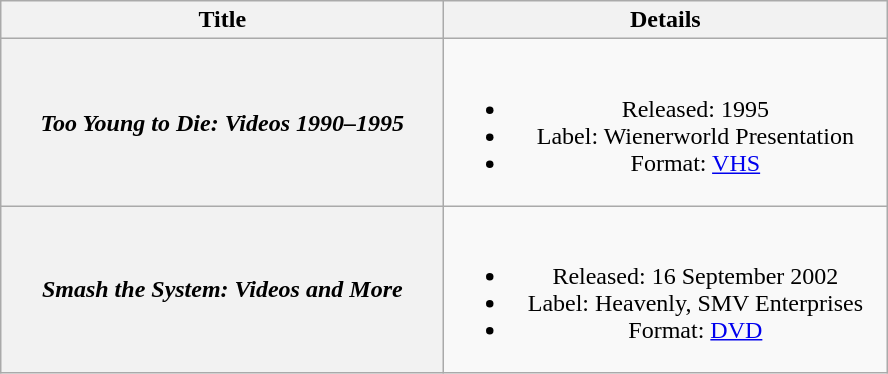<table class="wikitable plainrowheaders" style="text-align:center">
<tr>
<th scope="col" style="width:18em;">Title</th>
<th scope="col" style="width:18em;">Details</th>
</tr>
<tr>
<th scope="row"><em>Too Young to Die: Videos 1990–1995</em></th>
<td><br><ul><li>Released: 1995</li><li>Label: Wienerworld Presentation</li><li>Format: <a href='#'>VHS</a></li></ul></td>
</tr>
<tr>
<th scope="row"><em>Smash the System: Videos and More</em></th>
<td><br><ul><li>Released: 16 September 2002</li><li>Label: Heavenly, SMV Enterprises</li><li>Format: <a href='#'>DVD</a></li></ul></td>
</tr>
</table>
